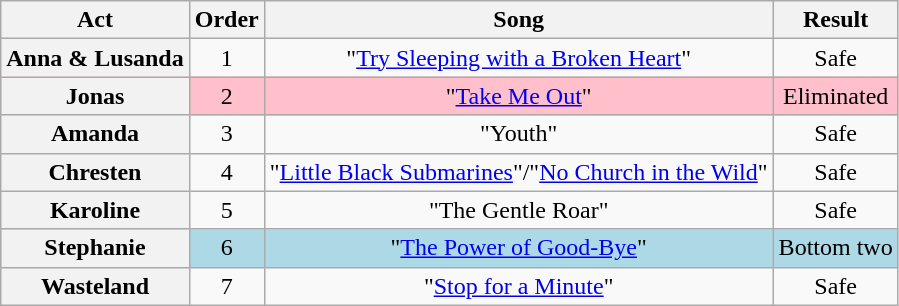<table class="wikitable plainrowheaders" style="text-align:center;">
<tr>
<th scope="col">Act</th>
<th scope="col">Order</th>
<th scope="col">Song</th>
<th scope="col">Result</th>
</tr>
<tr>
<th scope=row>Anna & Lusanda</th>
<td>1</td>
<td>"<a href='#'>Try Sleeping with a Broken Heart</a>"</td>
<td>Safe</td>
</tr>
<tr style="background:pink;">
<th scope=row>Jonas</th>
<td>2</td>
<td>"<a href='#'>Take Me Out</a>"</td>
<td>Eliminated</td>
</tr>
<tr>
<th scope=row>Amanda</th>
<td>3</td>
<td>"Youth"</td>
<td>Safe</td>
</tr>
<tr>
<th scope=row>Chresten</th>
<td>4</td>
<td>"<a href='#'>Little Black Submarines</a>"/"<a href='#'>No Church in the Wild</a>"</td>
<td>Safe</td>
</tr>
<tr>
<th scope=row>Karoline</th>
<td>5</td>
<td>"The Gentle Roar"</td>
<td>Safe</td>
</tr>
<tr style="background:lightblue;">
<th scope=row>Stephanie</th>
<td>6</td>
<td>"<a href='#'>The Power of Good-Bye</a>"</td>
<td>Bottom two</td>
</tr>
<tr>
<th scope=row>Wasteland</th>
<td>7</td>
<td>"<a href='#'>Stop for a Minute</a>"</td>
<td>Safe</td>
</tr>
</table>
